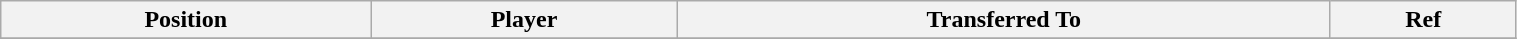<table class="wikitable sortable" style="width:80%; text-align:center; font-size:100%; text-align:left;">
<tr>
<th><strong>Position</strong></th>
<th><strong>Player</strong></th>
<th><strong>Transferred To</strong></th>
<th><strong>Ref</strong></th>
</tr>
<tr>
</tr>
</table>
